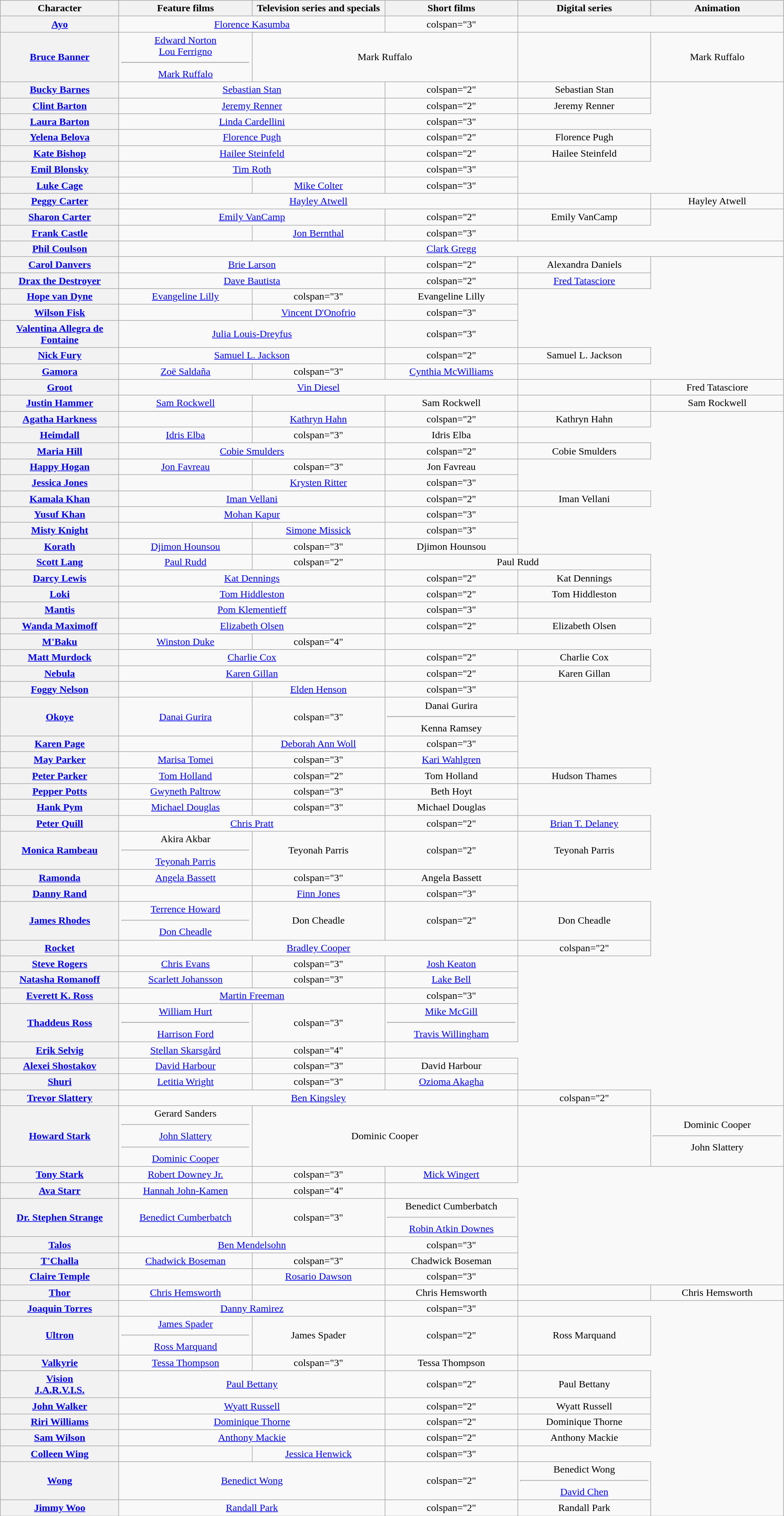<table class="wikitable" style="text-align: center; width: 99%;">
<tr>
<th scope="col" style="width: 15%;">Character</th>
<th scope="col" style="width: 16.8%;">Feature films</th>
<th scope="col" style="width: 16.8%;">Television series and specials</th>
<th scope="col" style="width: 16.8%;">Short films</th>
<th scope="col" style="width: 16.8%;">Digital series</th>
<th scope="col" style="width: 16.8%;">Animation</th>
</tr>
<tr>
<th scope="row"><a href='#'>Ayo</a></th>
<td colspan="2"><a href='#'>Florence Kasumba</a></td>
<td>colspan="3" </td>
</tr>
<tr>
<th scope="row"><a href='#'>Bruce Banner<br></a></th>
<td><a href='#'>Edward Norton</a><br><a href='#'>Lou Ferrigno</a><hr><a href='#'>Mark Ruffalo</a></td>
<td colspan="2">Mark Ruffalo</td>
<td></td>
<td>Mark Ruffalo</td>
</tr>
<tr>
<th scope="row"><a href='#'>Bucky Barnes<br></a></th>
<td colspan="2"><a href='#'>Sebastian Stan</a></td>
<td>colspan="2" </td>
<td>Sebastian Stan</td>
</tr>
<tr>
<th scope="row"><a href='#'>Clint Barton<br></a></th>
<td colspan="2"><a href='#'>Jeremy Renner</a></td>
<td>colspan="2" </td>
<td>Jeremy Renner</td>
</tr>
<tr>
<th scope="row"><a href='#'>Laura Barton</a></th>
<td colspan="2"><a href='#'>Linda Cardellini</a></td>
<td>colspan="3" </td>
</tr>
<tr>
<th scope="row"><a href='#'>Yelena Belova</a></th>
<td colspan="2"><a href='#'>Florence Pugh</a></td>
<td>colspan="2" </td>
<td>Florence Pugh</td>
</tr>
<tr>
<th scope="row"><a href='#'>Kate Bishop</a></th>
<td colspan="2"><a href='#'>Hailee Steinfeld</a></td>
<td>colspan="2" </td>
<td>Hailee Steinfeld</td>
</tr>
<tr>
<th scope="row"><a href='#'>Emil Blonsky<br></a></th>
<td colspan="2"><a href='#'>Tim Roth</a></td>
<td>colspan="3" </td>
</tr>
<tr>
<th scope="row"><a href='#'>Luke Cage</a></th>
<td></td>
<td><a href='#'>Mike Colter</a></td>
<td>colspan="3" </td>
</tr>
<tr>
<th scope="row"><a href='#'>Peggy Carter</a></th>
<td colspan="3"><a href='#'>Hayley Atwell</a></td>
<td></td>
<td>Hayley Atwell</td>
</tr>
<tr>
<th scope="row"><a href='#'>Sharon Carter<br></a></th>
<td colspan="2"><a href='#'>Emily VanCamp</a></td>
<td>colspan="2" </td>
<td>Emily VanCamp</td>
</tr>
<tr>
<th scope="row"><a href='#'>Frank Castle<br></a></th>
<td></td>
<td><a href='#'>Jon Bernthal</a></td>
<td>colspan="3" </td>
</tr>
<tr>
<th scope="row"><a href='#'>Phil Coulson</a></th>
<td colspan="5"><a href='#'>Clark Gregg</a></td>
</tr>
<tr>
<th scope="row"><a href='#'>Carol Danvers<br></a></th>
<td colspan="2"><a href='#'>Brie Larson</a></td>
<td>colspan="2" </td>
<td>Alexandra Daniels</td>
</tr>
<tr>
<th scope="row"><a href='#'>Drax the Destroyer</a></th>
<td colspan="2"><a href='#'>Dave Bautista</a></td>
<td>colspan="2" </td>
<td><a href='#'>Fred Tatasciore</a></td>
</tr>
<tr>
<th scope="row"><a href='#'>Hope van Dyne<br></a></th>
<td><a href='#'>Evangeline Lilly</a></td>
<td>colspan="3" </td>
<td>Evangeline Lilly</td>
</tr>
<tr>
<th scope="row"><a href='#'>Wilson Fisk<br></a></th>
<td></td>
<td><a href='#'>Vincent D'Onofrio</a></td>
<td>colspan="3" </td>
</tr>
<tr>
<th scope="row"><a href='#'>Valentina Allegra de Fontaine</a></th>
<td colspan="2"><a href='#'>Julia Louis-Dreyfus</a></td>
<td>colspan="3" </td>
</tr>
<tr>
<th scope="row"><a href='#'>Nick Fury</a></th>
<td colspan="2"><a href='#'>Samuel L. Jackson</a></td>
<td>colspan="2" </td>
<td>Samuel L. Jackson</td>
</tr>
<tr>
<th scope="row"><a href='#'>Gamora</a></th>
<td><a href='#'>Zoë Saldaña</a></td>
<td>colspan="3" </td>
<td><a href='#'>Cynthia McWilliams</a></td>
</tr>
<tr>
<th scope="row"><a href='#'>Groot</a></th>
<td colspan="3"><a href='#'>Vin Diesel</a></td>
<td></td>
<td>Fred Tatasciore</td>
</tr>
<tr>
<th scope="row"><a href='#'>Justin Hammer</a></th>
<td><a href='#'>Sam Rockwell</a></td>
<td></td>
<td>Sam Rockwell</td>
<td></td>
<td>Sam Rockwell</td>
</tr>
<tr>
<th scope="row"><a href='#'>Agatha Harkness</a></th>
<td></td>
<td><a href='#'>Kathryn Hahn</a></td>
<td>colspan="2" </td>
<td>Kathryn Hahn</td>
</tr>
<tr>
<th scope="row"><a href='#'>Heimdall</a></th>
<td><a href='#'>Idris Elba</a></td>
<td>colspan="3" </td>
<td>Idris Elba</td>
</tr>
<tr>
<th scope="row"><a href='#'>Maria Hill</a></th>
<td colspan="2"><a href='#'>Cobie Smulders</a></td>
<td>colspan="2" </td>
<td>Cobie Smulders</td>
</tr>
<tr>
<th scope="row"><a href='#'>Happy Hogan</a></th>
<td><a href='#'>Jon Favreau</a></td>
<td>colspan="3" </td>
<td>Jon Favreau</td>
</tr>
<tr>
<th scope="row"><a href='#'>Jessica Jones</a></th>
<td></td>
<td><a href='#'>Krysten Ritter</a></td>
<td>colspan="3" </td>
</tr>
<tr>
<th scope="row"><a href='#'>Kamala Khan<br></a></th>
<td colspan="2"><a href='#'>Iman Vellani</a></td>
<td>colspan="2" </td>
<td>Iman Vellani</td>
</tr>
<tr>
<th scope="row"><a href='#'>Yusuf Khan</a></th>
<td colspan="2"><a href='#'>Mohan Kapur</a></td>
<td>colspan="3" </td>
</tr>
<tr>
<th scope="row"><a href='#'>Misty Knight</a></th>
<td></td>
<td><a href='#'>Simone Missick</a></td>
<td>colspan="3" </td>
</tr>
<tr>
<th scope="row"><a href='#'>Korath</a></th>
<td><a href='#'>Djimon Hounsou</a></td>
<td>colspan="3" </td>
<td>Djimon Hounsou</td>
</tr>
<tr>
<th scope="row"><a href='#'>Scott Lang<br></a></th>
<td><a href='#'>Paul Rudd</a></td>
<td>colspan="2" </td>
<td colspan="2">Paul Rudd</td>
</tr>
<tr>
<th scope="row"><a href='#'>Darcy Lewis</a></th>
<td colspan="2"><a href='#'>Kat Dennings</a></td>
<td>colspan="2" </td>
<td>Kat Dennings</td>
</tr>
<tr>
<th scope="row"><a href='#'>Loki</a></th>
<td colspan="2"><a href='#'>Tom Hiddleston</a></td>
<td>colspan="2" </td>
<td>Tom Hiddleston</td>
</tr>
<tr>
<th scope="row"><a href='#'>Mantis</a></th>
<td colspan="2"><a href='#'>Pom Klementieff</a></td>
<td>colspan="3" </td>
</tr>
<tr>
<th scope="row"><a href='#'>Wanda Maximoff<br></a></th>
<td colspan="2"><a href='#'>Elizabeth Olsen</a></td>
<td>colspan="2" </td>
<td>Elizabeth Olsen</td>
</tr>
<tr>
<th scope="row"><a href='#'>M'Baku</a></th>
<td><a href='#'>Winston Duke</a></td>
<td>colspan="4" </td>
</tr>
<tr>
<th scope="row"><a href='#'>Matt Murdock<br></a></th>
<td colspan="2"><a href='#'>Charlie Cox</a></td>
<td>colspan="2" </td>
<td>Charlie Cox</td>
</tr>
<tr>
<th scope="row"><a href='#'>Nebula</a></th>
<td colspan="2"><a href='#'>Karen Gillan</a></td>
<td>colspan="2" </td>
<td>Karen Gillan</td>
</tr>
<tr>
<th scope="row"><a href='#'>Foggy Nelson</a></th>
<td></td>
<td><a href='#'>Elden Henson</a></td>
<td>colspan="3" </td>
</tr>
<tr>
<th scope="row"><a href='#'>Okoye</a></th>
<td><a href='#'>Danai Gurira</a></td>
<td>colspan="3" </td>
<td>Danai Gurira<hr>Kenna Ramsey</td>
</tr>
<tr>
<th scope="row"><a href='#'>Karen Page</a></th>
<td></td>
<td><a href='#'>Deborah Ann Woll</a></td>
<td>colspan="3" </td>
</tr>
<tr>
<th><a href='#'>May Parker</a></th>
<td><a href='#'>Marisa Tomei</a></td>
<td>colspan="3" </td>
<td><a href='#'>Kari Wahlgren</a></td>
</tr>
<tr>
<th scope="row"><a href='#'>Peter Parker<br></a></th>
<td><a href='#'>Tom Holland</a></td>
<td>colspan="2" </td>
<td>Tom Holland</td>
<td>Hudson Thames</td>
</tr>
<tr>
<th scope="row"><a href='#'>Pepper Potts</a></th>
<td><a href='#'>Gwyneth Paltrow</a></td>
<td>colspan="3" </td>
<td>Beth Hoyt</td>
</tr>
<tr>
<th scope="row"><a href='#'>Hank Pym</a></th>
<td><a href='#'>Michael Douglas</a></td>
<td>colspan="3" </td>
<td>Michael Douglas</td>
</tr>
<tr>
<th scope="row"><a href='#'>Peter Quill<br></a></th>
<td colspan="2"><a href='#'>Chris Pratt</a></td>
<td>colspan="2" </td>
<td><a href='#'>Brian T. Delaney</a></td>
</tr>
<tr>
<th scope="row"><a href='#'>Monica Rambeau</a></th>
<td>Akira Akbar<hr><a href='#'>Teyonah Parris</a></td>
<td>Teyonah Parris</td>
<td>colspan="2" </td>
<td>Teyonah Parris</td>
</tr>
<tr>
<th scope="row"><a href='#'>Ramonda</a></th>
<td><a href='#'>Angela Bassett</a></td>
<td>colspan="3" </td>
<td>Angela Bassett</td>
</tr>
<tr>
<th scope="row"><a href='#'>Danny Rand<br></a></th>
<td></td>
<td><a href='#'>Finn Jones</a></td>
<td>colspan="3" </td>
</tr>
<tr>
<th scope="row"><a href='#'>James Rhodes<br></a></th>
<td><a href='#'>Terrence Howard</a><hr><a href='#'>Don Cheadle</a></td>
<td>Don Cheadle</td>
<td>colspan="2" </td>
<td>Don Cheadle</td>
</tr>
<tr>
<th scope="row"><a href='#'>Rocket</a></th>
<td colspan="3"><a href='#'>Bradley Cooper</a></td>
<td>colspan="2" </td>
</tr>
<tr>
<th scope="row"><a href='#'>Steve Rogers<br></a></th>
<td><a href='#'>Chris Evans</a></td>
<td>colspan="3" </td>
<td><a href='#'>Josh Keaton</a></td>
</tr>
<tr>
<th scope="row"><a href='#'>Natasha Romanoff<br></a></th>
<td><a href='#'>Scarlett Johansson</a></td>
<td>colspan="3" </td>
<td><a href='#'>Lake Bell</a></td>
</tr>
<tr>
<th scope="row"><a href='#'>Everett K. Ross</a></th>
<td colspan="2"><a href='#'>Martin Freeman</a></td>
<td>colspan="3" </td>
</tr>
<tr>
<th scope="row"><a href='#'>Thaddeus Ross<br></a></th>
<td><a href='#'>William Hurt</a><hr><a href='#'>Harrison Ford</a></td>
<td>colspan="3" </td>
<td><a href='#'>Mike McGill</a><hr><a href='#'>Travis Willingham</a></td>
</tr>
<tr>
<th scope="row"><a href='#'>Erik Selvig</a></th>
<td><a href='#'>Stellan Skarsgård</a></td>
<td>colspan="4" </td>
</tr>
<tr>
<th scope="row"><a href='#'>Alexei Shostakov<br></a></th>
<td><a href='#'>David Harbour</a></td>
<td>colspan="3" </td>
<td>David Harbour</td>
</tr>
<tr>
<th scope="row"><a href='#'>Shuri<br></a></th>
<td><a href='#'>Letitia Wright</a></td>
<td>colspan="3" </td>
<td><a href='#'>Ozioma Akagha</a></td>
</tr>
<tr>
<th scope="row"><a href='#'>Trevor Slattery</a></th>
<td colspan="3"><a href='#'>Ben Kingsley</a></td>
<td>colspan="2" </td>
</tr>
<tr>
<th scope="row"><a href='#'>Howard Stark</a></th>
<td>Gerard Sanders<hr><a href='#'>John Slattery</a><hr><a href='#'>Dominic Cooper</a></td>
<td colspan="2">Dominic Cooper</td>
<td></td>
<td>Dominic Cooper<hr>John Slattery</td>
</tr>
<tr>
<th scope="row"><a href='#'>Tony Stark<br></a></th>
<td><a href='#'>Robert Downey Jr.</a></td>
<td>colspan="3" </td>
<td><a href='#'>Mick Wingert</a></td>
</tr>
<tr>
<th scope="row"><a href='#'>Ava Starr<br></a></th>
<td><a href='#'>Hannah John-Kamen</a></td>
<td>colspan="4" </td>
</tr>
<tr>
<th scope="row"><a href='#'>Dr. Stephen Strange</a></th>
<td><a href='#'>Benedict Cumberbatch</a></td>
<td>colspan="3" </td>
<td>Benedict Cumberbatch<hr><a href='#'>Robin Atkin Downes</a></td>
</tr>
<tr>
<th scope="row"><a href='#'>Talos</a></th>
<td colspan="2"><a href='#'>Ben Mendelsohn</a></td>
<td>colspan="3" </td>
</tr>
<tr>
<th scope="row"><a href='#'>T'Challa<br></a></th>
<td><a href='#'>Chadwick Boseman</a></td>
<td>colspan="3" </td>
<td>Chadwick Boseman</td>
</tr>
<tr>
<th scope="row"><a href='#'>Claire Temple</a></th>
<td></td>
<td><a href='#'>Rosario Dawson</a></td>
<td>colspan="3" </td>
</tr>
<tr>
<th scope="row"><a href='#'>Thor</a></th>
<td><a href='#'>Chris Hemsworth</a></td>
<td></td>
<td>Chris Hemsworth</td>
<td></td>
<td>Chris Hemsworth</td>
</tr>
<tr>
<th scope="row"><a href='#'>Joaquin Torres<br></a></th>
<td colspan="2"><a href='#'>Danny Ramirez</a></td>
<td>colspan="3" </td>
</tr>
<tr>
<th scope="row"><a href='#'>Ultron</a></th>
<td><a href='#'>James Spader</a><hr><a href='#'>Ross Marquand</a></td>
<td>James Spader</td>
<td>colspan="2" </td>
<td>Ross Marquand</td>
</tr>
<tr>
<th scope="row"><a href='#'>Valkyrie</a></th>
<td><a href='#'>Tessa Thompson</a></td>
<td>colspan="3" </td>
<td>Tessa Thompson</td>
</tr>
<tr>
<th scope="row"><a href='#'>Vision</a><br><a href='#'>J.A.R.V.I.S.</a></th>
<td colspan="2"><a href='#'>Paul Bettany</a></td>
<td>colspan="2" </td>
<td>Paul Bettany</td>
</tr>
<tr>
<th scope="row"><a href='#'>John Walker<br></a></th>
<td colspan="2"><a href='#'>Wyatt Russell</a></td>
<td>colspan="2" </td>
<td>Wyatt Russell</td>
</tr>
<tr>
<th scope="row"><a href='#'>Riri Williams<br></a></th>
<td colspan="2"><a href='#'>Dominique Thorne</a></td>
<td>colspan="2" </td>
<td>Dominique Thorne</td>
</tr>
<tr>
<th scope="row"><a href='#'>Sam Wilson<br></a></th>
<td colspan="2"><a href='#'>Anthony Mackie</a></td>
<td>colspan="2" </td>
<td>Anthony Mackie</td>
</tr>
<tr>
<th scope="row"><a href='#'>Colleen Wing</a></th>
<td></td>
<td><a href='#'>Jessica Henwick</a></td>
<td>colspan="3" </td>
</tr>
<tr>
<th scope="row"><a href='#'>Wong</a></th>
<td colspan="2"><a href='#'>Benedict Wong</a></td>
<td>colspan="2" </td>
<td>Benedict Wong<hr><a href='#'>David Chen</a></td>
</tr>
<tr>
<th scope="row"><a href='#'>Jimmy Woo</a></th>
<td colspan="2"><a href='#'>Randall Park</a></td>
<td>colspan="2" </td>
<td>Randall Park</td>
</tr>
</table>
